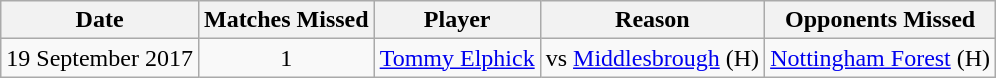<table class="wikitable" style="text-align: center">
<tr>
<th>Date</th>
<th>Matches Missed</th>
<th>Player</th>
<th>Reason</th>
<th>Opponents Missed</th>
</tr>
<tr>
<td>19 September 2017</td>
<td>1</td>
<td><a href='#'>Tommy Elphick</a></td>
<td> vs <a href='#'>Middlesbrough</a> (H)</td>
<td><a href='#'>Nottingham Forest</a> (H)</td>
</tr>
</table>
